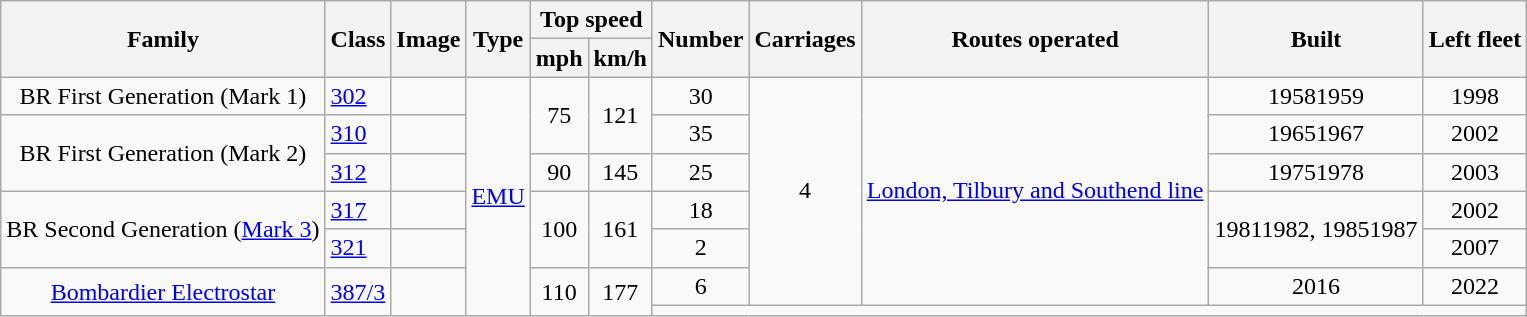<table class="wikitable">
<tr style="background:#f9f9f9;">
<th rowspan="2">Family</th>
<th rowspan="2">Class</th>
<th rowspan="2">Image</th>
<th rowspan="2">Type</th>
<th colspan="2">Top speed</th>
<th rowspan="2">Number</th>
<th rowspan="2">Carriages</th>
<th rowspan="2">Routes operated</th>
<th rowspan="2">Built</th>
<th rowspan="2">Left fleet</th>
</tr>
<tr style="background:#f9f9f9;">
<th>mph</th>
<th>km/h</th>
</tr>
<tr>
<td align=center>BR First Generation (Mark 1)</td>
<td><a href='#'>302</a></td>
<td align=center></td>
<td align=center rowspan="7"><a href='#'>EMU</a></td>
<td align=center rowspan="2">75</td>
<td align=center rowspan="2">121</td>
<td align=center>30</td>
<td rowspan="6" align="center">4</td>
<td rowspan="6" align="center"><a href='#'>London, Tilbury and Southend line</a></td>
<td align=center>19581959</td>
<td align=center>1998</td>
</tr>
<tr>
<td align=center rowspan="2">BR First Generation (Mark 2)</td>
<td><a href='#'>310</a></td>
<td align=center></td>
<td align=center>35</td>
<td align=center>19651967</td>
<td align=center>2002</td>
</tr>
<tr>
<td><a href='#'>312</a></td>
<td align=center></td>
<td align=center>90</td>
<td align=center>145</td>
<td align=center>25</td>
<td align=center>19751978</td>
<td align=center>2003</td>
</tr>
<tr>
<td align=center rowspan="2">BR Second Generation (<a href='#'>Mark 3</a>)</td>
<td><a href='#'>317</a></td>
<td align=center></td>
<td align=center rowspan="2">100</td>
<td align=center rowspan="2">161</td>
<td align=center>18</td>
<td align=center rowspan="2">19811982, 19851987</td>
<td align=center>2002</td>
</tr>
<tr>
<td><a href='#'>321</a></td>
<td align=center></td>
<td align=center>2</td>
<td align=center>2007</td>
</tr>
<tr>
<td align=center rowspan="2"><a href='#'>Bombardier Electrostar</a></td>
<td align=center rowspan="2"><a href='#'>387/3</a></td>
<td align=center rowspan="2"></td>
<td align=center rowspan="2">110</td>
<td align=center rowspan="2">177</td>
<td align=center>6</td>
<td align=center>2016</td>
<td align=center>2022</td>
</tr>
<tr>
<td align=center colspan="5"></td>
</tr>
</table>
